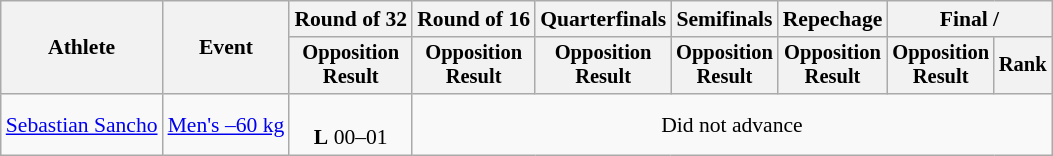<table class="wikitable" style="font-size:90%">
<tr>
<th rowspan="2">Athlete</th>
<th rowspan="2">Event</th>
<th>Round of 32</th>
<th>Round of 16</th>
<th>Quarterfinals</th>
<th>Semifinals</th>
<th>Repechage</th>
<th colspan=2>Final / </th>
</tr>
<tr style="font-size:95%">
<th>Opposition<br>Result</th>
<th>Opposition<br>Result</th>
<th>Opposition<br>Result</th>
<th>Opposition<br>Result</th>
<th>Opposition<br>Result</th>
<th>Opposition<br>Result</th>
<th>Rank</th>
</tr>
<tr align=center>
<td align=left><a href='#'>Sebastian Sancho</a></td>
<td align=left><a href='#'>Men's –60 kg</a></td>
<td><br><strong>L</strong> 00–01</td>
<td colspan=6>Did not advance</td>
</tr>
</table>
